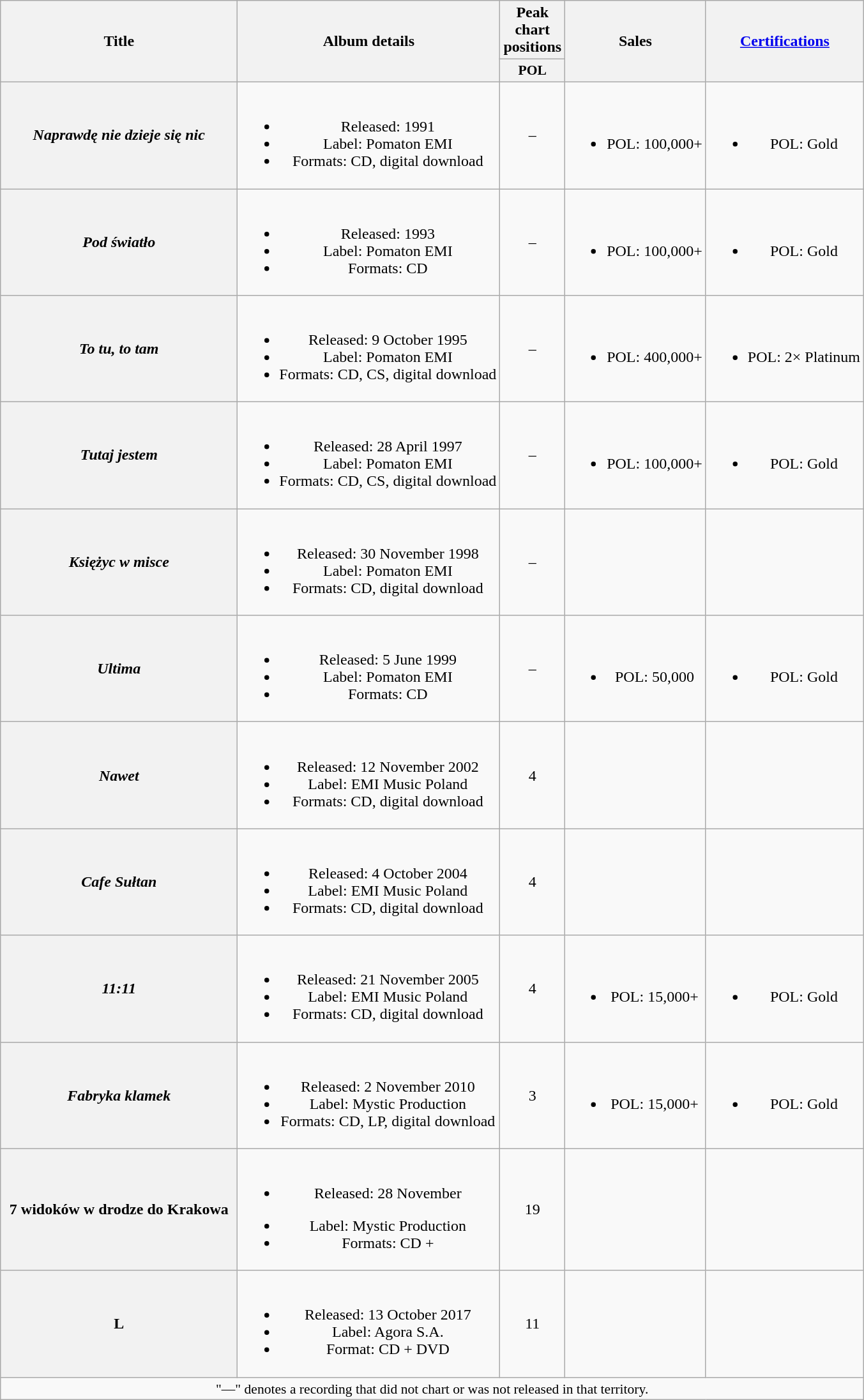<table class="wikitable plainrowheaders" style="text-align:center;">
<tr>
<th scope="col" rowspan="2" style="width:15em;">Title</th>
<th scope="col" rowspan="2">Album details</th>
<th scope="col" colspan="1">Peak chart positions</th>
<th scope="col" rowspan="2">Sales</th>
<th scope="col" rowspan="2"><a href='#'>Certifications</a></th>
</tr>
<tr>
<th scope="col" style="width:3em;font-size:90%;">POL<br></th>
</tr>
<tr>
<th scope="row"><em>Naprawdę nie dzieje się nic</em></th>
<td><br><ul><li>Released: 1991</li><li>Label: Pomaton EMI</li><li>Formats: CD, digital download</li></ul></td>
<td>–</td>
<td><br><ul><li>POL: 100,000+</li></ul></td>
<td><br><ul><li>POL: Gold</li></ul></td>
</tr>
<tr>
<th scope="row"><em>Pod światło</em></th>
<td><br><ul><li>Released: 1993</li><li>Label: Pomaton EMI</li><li>Formats: CD</li></ul></td>
<td>–</td>
<td><br><ul><li>POL: 100,000+</li></ul></td>
<td><br><ul><li>POL: Gold</li></ul></td>
</tr>
<tr>
<th scope="row"><em>To tu, to tam</em></th>
<td><br><ul><li>Released: 9 October 1995</li><li>Label: Pomaton EMI</li><li>Formats: CD, CS, digital download</li></ul></td>
<td>–</td>
<td><br><ul><li>POL: 400,000+</li></ul></td>
<td><br><ul><li>POL: 2× Platinum</li></ul></td>
</tr>
<tr>
<th scope="row"><em>Tutaj jestem</em></th>
<td><br><ul><li>Released: 28 April 1997</li><li>Label: Pomaton EMI</li><li>Formats: CD, CS, digital download</li></ul></td>
<td>–</td>
<td><br><ul><li>POL: 100,000+</li></ul></td>
<td><br><ul><li>POL: Gold</li></ul></td>
</tr>
<tr>
<th scope="row"><em>Księżyc w misce</em></th>
<td><br><ul><li>Released: 30 November 1998</li><li>Label: Pomaton EMI</li><li>Formats: CD, digital download</li></ul></td>
<td>–</td>
<td></td>
<td></td>
</tr>
<tr>
<th scope="row"><em>Ultima</em></th>
<td><br><ul><li>Released: 5 June 1999</li><li>Label: Pomaton EMI</li><li>Formats: CD</li></ul></td>
<td>–</td>
<td><br><ul><li>POL: 50,000</li></ul></td>
<td><br><ul><li>POL: Gold</li></ul></td>
</tr>
<tr>
<th scope="row"><em>Nawet</em></th>
<td><br><ul><li>Released: 12 November 2002</li><li>Label: EMI Music Poland</li><li>Formats: CD, digital download</li></ul></td>
<td>4</td>
<td></td>
<td></td>
</tr>
<tr>
<th scope="row"><em>Cafe Sułtan</em></th>
<td><br><ul><li>Released: 4 October 2004</li><li>Label: EMI Music Poland</li><li>Formats: CD, digital download</li></ul></td>
<td>4</td>
<td></td>
<td></td>
</tr>
<tr>
<th scope="row"><em>11:11</em></th>
<td><br><ul><li>Released: 21 November 2005</li><li>Label: EMI Music Poland</li><li>Formats: CD, digital download</li></ul></td>
<td>4</td>
<td><br><ul><li>POL: 15,000+</li></ul></td>
<td><br><ul><li>POL: Gold</li></ul></td>
</tr>
<tr>
<th scope="row"><em>Fabryka klamek</em></th>
<td><br><ul><li>Released: 2 November 2010</li><li>Label: Mystic Production</li><li>Formats: CD, LP, digital download</li></ul></td>
<td>3</td>
<td><br><ul><li>POL: 15,000+</li></ul></td>
<td><br><ul><li>POL: Gold</li></ul></td>
</tr>
<tr>
<th>7 widoków w drodze do Krakowa</th>
<td><br><ul><li>Released: 28 November </li></ul><ul><li>Label: Mystic Production</li><li>Formats: CD + </li></ul></td>
<td>19</td>
<td></td>
<td></td>
</tr>
<tr>
<th>L</th>
<td><br><ul><li>Released: 13 October 2017</li><li>Label: Agora S.A.</li><li>Format: CD + DVD</li></ul></td>
<td>11</td>
<td></td>
<td></td>
</tr>
<tr>
<td colspan="20" style="font-size:90%">"—" denotes a recording that did not chart or was not released in that territory.</td>
</tr>
</table>
